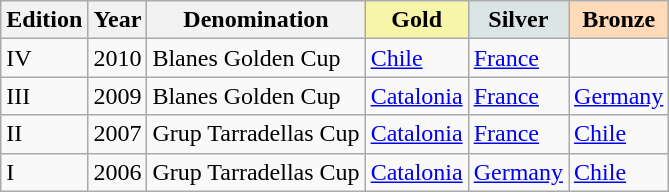<table class="wikitable sortable">
<tr>
<th>Edition</th>
<th>Year</th>
<th>Denomination</th>
<th style="background-color: #F7F6A8;"> Gold</th>
<th style="background-color: #DCE5E5;"> Silver</th>
<th style="background-color: #FFDAB9;"> Bronze</th>
</tr>
<tr>
<td>IV</td>
<td>2010</td>
<td>Blanes Golden Cup</td>
<td> <a href='#'>Chile</a></td>
<td> <a href='#'>France</a></td>
<td></td>
</tr>
<tr>
<td>III</td>
<td>2009</td>
<td>Blanes Golden Cup</td>
<td> <a href='#'>Catalonia</a></td>
<td> <a href='#'>France</a></td>
<td> <a href='#'>Germany</a></td>
</tr>
<tr>
<td>II</td>
<td>2007</td>
<td>Grup Tarradellas Cup</td>
<td> <a href='#'>Catalonia</a></td>
<td> <a href='#'>France</a></td>
<td> <a href='#'>Chile</a></td>
</tr>
<tr>
<td>I</td>
<td>2006</td>
<td>Grup Tarradellas Cup</td>
<td> <a href='#'>Catalonia</a></td>
<td> <a href='#'>Germany</a></td>
<td> <a href='#'>Chile</a></td>
</tr>
</table>
